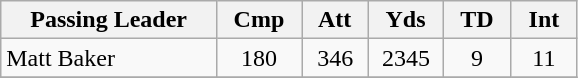<table class="wikitable">
<tr>
<th>    Passing Leader     </th>
<th>  Cmp  </th>
<th>  Att  </th>
<th>  Yds  </th>
<th>  TD  </th>
<th>  Int  </th>
</tr>
<tr>
<td>Matt Baker</td>
<td align="center">180</td>
<td align="center">346</td>
<td align="center">2345</td>
<td align="center">9</td>
<td align="center">11</td>
</tr>
<tr>
</tr>
</table>
